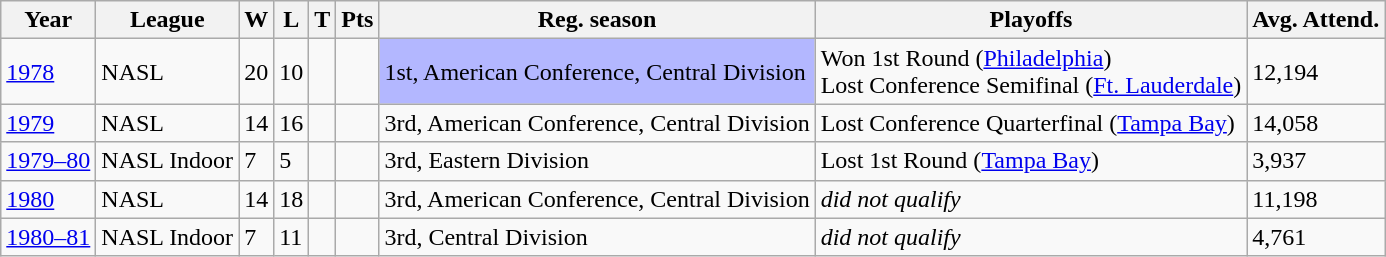<table class="wikitable">
<tr>
<th>Year</th>
<th>League</th>
<th>W</th>
<th>L</th>
<th>T</th>
<th>Pts</th>
<th>Reg. season</th>
<th>Playoffs</th>
<th>Avg. Attend.</th>
</tr>
<tr>
<td><a href='#'>1978</a></td>
<td>NASL</td>
<td>20</td>
<td>10</td>
<td></td>
<td></td>
<td bgcolor="B3B7FF">1st, American Conference, Central Division</td>
<td>Won 1st Round (<a href='#'>Philadelphia</a>)<br>Lost Conference Semifinal (<a href='#'>Ft. Lauderdale</a>)</td>
<td>12,194</td>
</tr>
<tr>
<td><a href='#'>1979</a></td>
<td>NASL</td>
<td>14</td>
<td>16</td>
<td></td>
<td></td>
<td>3rd, American Conference, Central Division</td>
<td>Lost Conference Quarterfinal (<a href='#'>Tampa Bay</a>)</td>
<td>14,058</td>
</tr>
<tr>
<td><a href='#'>1979–80</a></td>
<td>NASL Indoor</td>
<td>7</td>
<td>5</td>
<td></td>
<td></td>
<td>3rd, Eastern Division</td>
<td>Lost 1st Round (<a href='#'>Tampa Bay</a>)</td>
<td>3,937</td>
</tr>
<tr>
<td><a href='#'>1980</a></td>
<td>NASL</td>
<td>14</td>
<td>18</td>
<td></td>
<td></td>
<td>3rd, American Conference, Central Division</td>
<td><em>did not qualify</em></td>
<td>11,198</td>
</tr>
<tr>
<td><a href='#'>1980–81</a></td>
<td>NASL Indoor</td>
<td>7</td>
<td>11</td>
<td></td>
<td></td>
<td>3rd, Central Division</td>
<td><em>did not qualify</em></td>
<td>4,761</td>
</tr>
</table>
